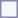<table style="border:1px solid #8888aa; background:#f7f8ff; padding:5px; font-size:95%; margin:0 12px 12px 0;">
</table>
